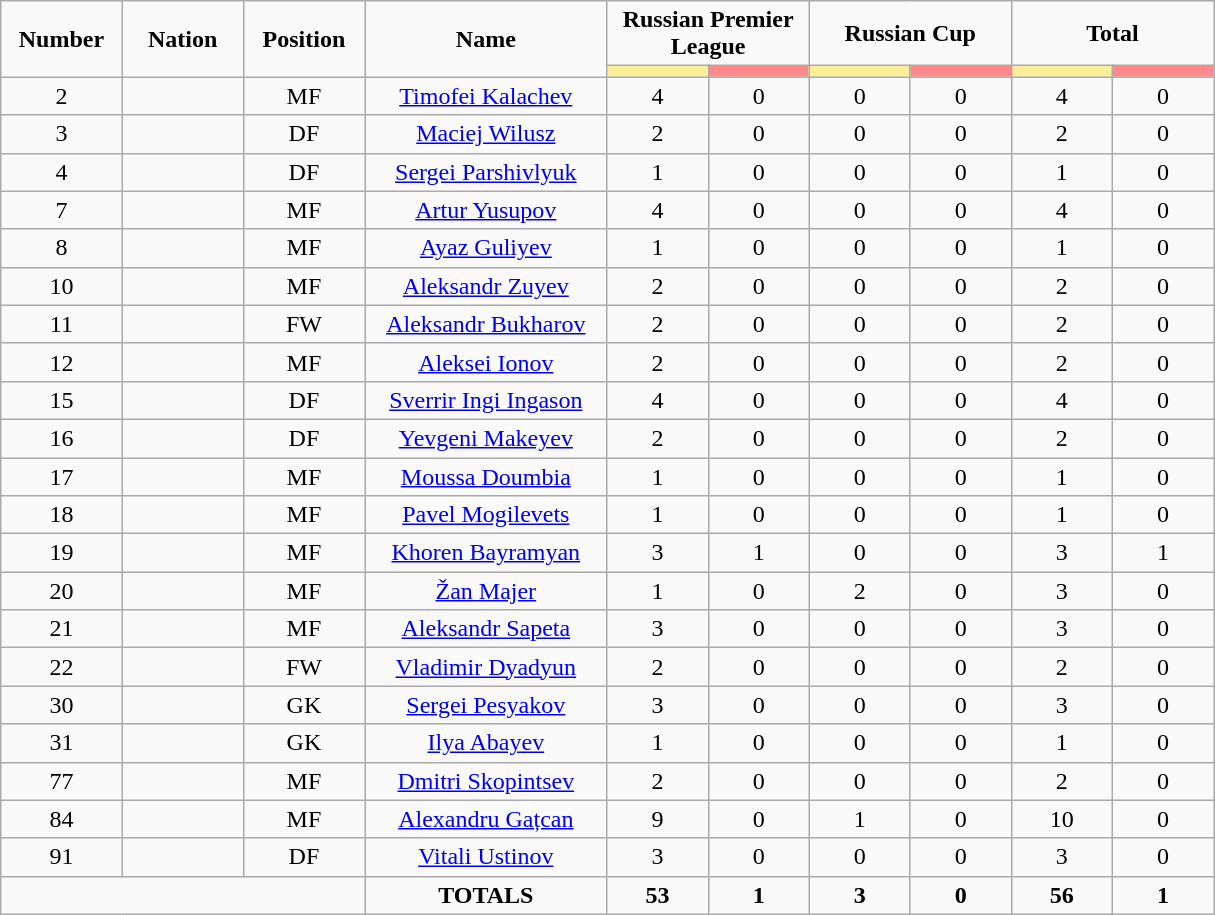<table class="wikitable" style="font-size: 100%; text-align: center;">
<tr>
<td rowspan="2" width="10%" align="center"><strong>Number</strong></td>
<td rowspan="2" width="10%" align="center"><strong>Nation</strong></td>
<td rowspan="2" width="10%" align="center"><strong>Position</strong></td>
<td rowspan="2" width="20%" align="center"><strong>Name</strong></td>
<td colspan="2" align="center"><strong>Russian Premier League</strong></td>
<td colspan="2" align="center"><strong>Russian Cup</strong></td>
<td colspan="2" align="center"><strong>Total</strong></td>
</tr>
<tr>
<th width=60 style="background: #FFEE99"></th>
<th width=60 style="background: #FF8888"></th>
<th width=60 style="background: #FFEE99"></th>
<th width=60 style="background: #FF8888"></th>
<th width=60 style="background: #FFEE99"></th>
<th width=60 style="background: #FF8888"></th>
</tr>
<tr>
<td>2</td>
<td></td>
<td>MF</td>
<td><a href='#'>Timofei Kalachev</a></td>
<td>4</td>
<td>0</td>
<td>0</td>
<td>0</td>
<td>4</td>
<td>0</td>
</tr>
<tr>
<td>3</td>
<td></td>
<td>DF</td>
<td><a href='#'>Maciej Wilusz</a></td>
<td>2</td>
<td>0</td>
<td>0</td>
<td>0</td>
<td>2</td>
<td>0</td>
</tr>
<tr>
<td>4</td>
<td></td>
<td>DF</td>
<td><a href='#'>Sergei Parshivlyuk</a></td>
<td>1</td>
<td>0</td>
<td>0</td>
<td>0</td>
<td>1</td>
<td>0</td>
</tr>
<tr>
<td>7</td>
<td></td>
<td>MF</td>
<td><a href='#'>Artur Yusupov</a></td>
<td>4</td>
<td>0</td>
<td>0</td>
<td>0</td>
<td>4</td>
<td>0</td>
</tr>
<tr>
<td>8</td>
<td></td>
<td>MF</td>
<td><a href='#'>Ayaz Guliyev</a></td>
<td>1</td>
<td>0</td>
<td>0</td>
<td>0</td>
<td>1</td>
<td>0</td>
</tr>
<tr>
<td>10</td>
<td></td>
<td>MF</td>
<td><a href='#'>Aleksandr Zuyev</a></td>
<td>2</td>
<td>0</td>
<td>0</td>
<td>0</td>
<td>2</td>
<td>0</td>
</tr>
<tr>
<td>11</td>
<td></td>
<td>FW</td>
<td><a href='#'>Aleksandr Bukharov</a></td>
<td>2</td>
<td>0</td>
<td>0</td>
<td>0</td>
<td>2</td>
<td>0</td>
</tr>
<tr>
<td>12</td>
<td></td>
<td>MF</td>
<td><a href='#'>Aleksei Ionov</a></td>
<td>2</td>
<td>0</td>
<td>0</td>
<td>0</td>
<td>2</td>
<td>0</td>
</tr>
<tr>
<td>15</td>
<td></td>
<td>DF</td>
<td><a href='#'>Sverrir Ingi Ingason</a></td>
<td>4</td>
<td>0</td>
<td>0</td>
<td>0</td>
<td>4</td>
<td>0</td>
</tr>
<tr>
<td>16</td>
<td></td>
<td>DF</td>
<td><a href='#'>Yevgeni Makeyev</a></td>
<td>2</td>
<td>0</td>
<td>0</td>
<td>0</td>
<td>2</td>
<td>0</td>
</tr>
<tr>
<td>17</td>
<td></td>
<td>MF</td>
<td><a href='#'>Moussa Doumbia</a></td>
<td>1</td>
<td>0</td>
<td>0</td>
<td>0</td>
<td>1</td>
<td>0</td>
</tr>
<tr>
<td>18</td>
<td></td>
<td>MF</td>
<td><a href='#'>Pavel Mogilevets</a></td>
<td>1</td>
<td>0</td>
<td>0</td>
<td>0</td>
<td>1</td>
<td>0</td>
</tr>
<tr>
<td>19</td>
<td></td>
<td>MF</td>
<td><a href='#'>Khoren Bayramyan</a></td>
<td>3</td>
<td>1</td>
<td>0</td>
<td>0</td>
<td>3</td>
<td>1</td>
</tr>
<tr>
<td>20</td>
<td></td>
<td>MF</td>
<td><a href='#'>Žan Majer</a></td>
<td>1</td>
<td>0</td>
<td>2</td>
<td>0</td>
<td>3</td>
<td>0</td>
</tr>
<tr>
<td>21</td>
<td></td>
<td>MF</td>
<td><a href='#'>Aleksandr Sapeta</a></td>
<td>3</td>
<td>0</td>
<td>0</td>
<td>0</td>
<td>3</td>
<td>0</td>
</tr>
<tr>
<td>22</td>
<td></td>
<td>FW</td>
<td><a href='#'>Vladimir Dyadyun</a></td>
<td>2</td>
<td>0</td>
<td>0</td>
<td>0</td>
<td>2</td>
<td>0</td>
</tr>
<tr>
<td>30</td>
<td></td>
<td>GK</td>
<td><a href='#'>Sergei Pesyakov</a></td>
<td>3</td>
<td>0</td>
<td>0</td>
<td>0</td>
<td>3</td>
<td>0</td>
</tr>
<tr>
<td>31</td>
<td></td>
<td>GK</td>
<td><a href='#'>Ilya Abayev</a></td>
<td>1</td>
<td>0</td>
<td>0</td>
<td>0</td>
<td>1</td>
<td>0</td>
</tr>
<tr>
<td>77</td>
<td></td>
<td>MF</td>
<td><a href='#'>Dmitri Skopintsev</a></td>
<td>2</td>
<td>0</td>
<td>0</td>
<td>0</td>
<td>2</td>
<td>0</td>
</tr>
<tr>
<td>84</td>
<td></td>
<td>MF</td>
<td><a href='#'>Alexandru Gațcan</a></td>
<td>9</td>
<td>0</td>
<td>1</td>
<td>0</td>
<td>10</td>
<td>0</td>
</tr>
<tr>
<td>91</td>
<td></td>
<td>DF</td>
<td><a href='#'>Vitali Ustinov</a></td>
<td>3</td>
<td>0</td>
<td>0</td>
<td>0</td>
<td>3</td>
<td>0</td>
</tr>
<tr>
<td colspan="3"></td>
<td><strong>TOTALS</strong></td>
<td><strong>53</strong></td>
<td><strong>1</strong></td>
<td><strong>3</strong></td>
<td><strong>0</strong></td>
<td><strong>56</strong></td>
<td><strong>1</strong></td>
</tr>
</table>
